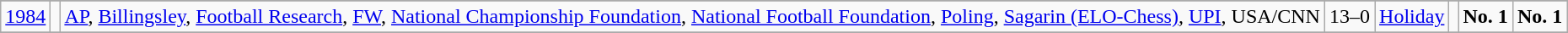<table class="wikitable">
<tr>
</tr>
<tr>
<td><a href='#'>1984</a></td>
<td></td>
<td><a href='#'>AP</a>, <a href='#'>Billingsley</a>, <a href='#'>Football Research</a>, <a href='#'>FW</a>, <a href='#'>National Championship Foundation</a>, <a href='#'>National Football Foundation</a>, <a href='#'>Poling</a>, <a href='#'>Sagarin (ELO-Chess)</a>, <a href='#'>UPI</a>, USA/CNN</td>
<td>13–0</td>
<td><a href='#'>Holiday</a></td>
<td></td>
<td><strong>No. 1</strong></td>
<td><strong>No. 1</strong></td>
</tr>
<tr>
</tr>
</table>
